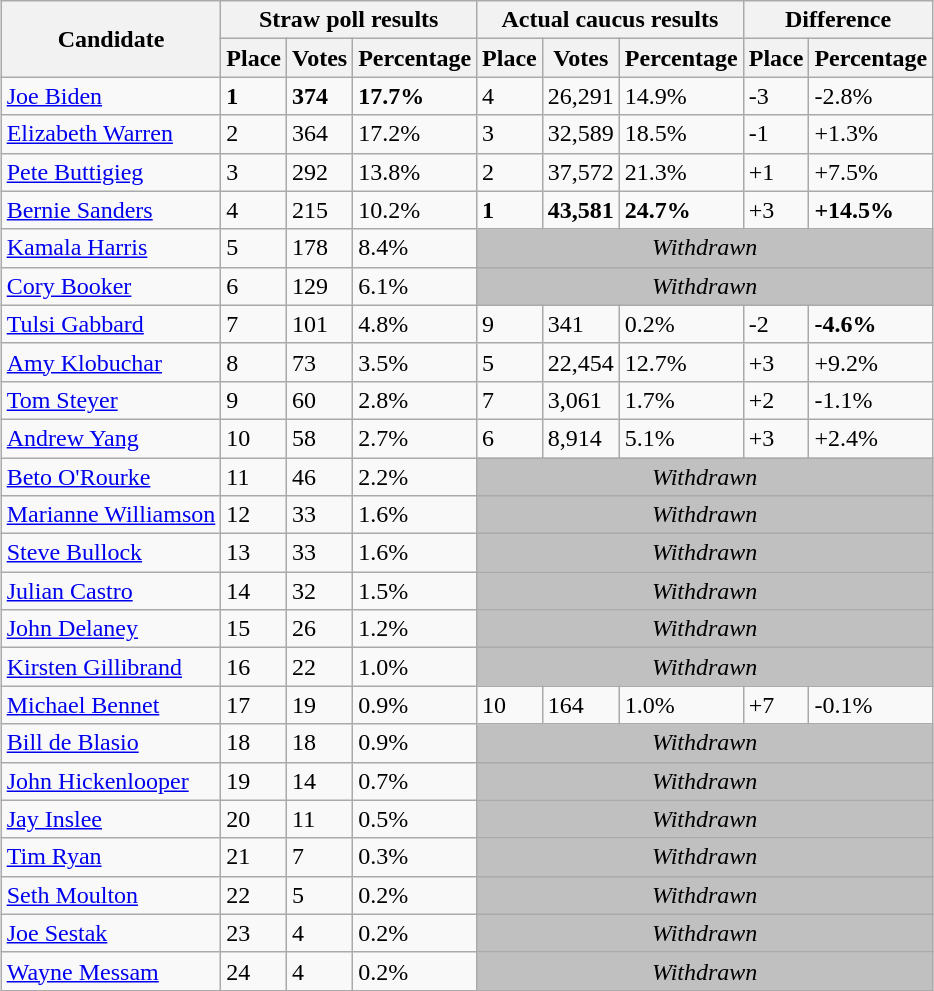<table class="wikitable plainrowheaders sortable" style="margin:auto;">
<tr>
<th rowspan=2>Candidate</th>
<th colspan=3>Straw poll results</th>
<th colspan=3>Actual caucus results</th>
<th colspan=2>Difference</th>
</tr>
<tr>
<th>Place</th>
<th>Votes</th>
<th>Percentage</th>
<th>Place</th>
<th>Votes</th>
<th>Percentage</th>
<th>Place</th>
<th>Percentage</th>
</tr>
<tr>
<td><a href='#'>Joe Biden</a></td>
<td><strong>1</strong></td>
<td><strong>374</strong></td>
<td><strong>17.7%</strong></td>
<td>4</td>
<td>26,291</td>
<td>14.9%</td>
<td>-3</td>
<td>-2.8%</td>
</tr>
<tr>
<td><a href='#'>Elizabeth Warren</a></td>
<td>2</td>
<td>364</td>
<td>17.2%</td>
<td>3</td>
<td>32,589</td>
<td>18.5%</td>
<td>-1</td>
<td>+1.3%</td>
</tr>
<tr>
<td><a href='#'>Pete Buttigieg</a></td>
<td>3</td>
<td>292</td>
<td>13.8%</td>
<td>2</td>
<td>37,572</td>
<td>21.3%</td>
<td>+1</td>
<td>+7.5%</td>
</tr>
<tr>
<td><a href='#'>Bernie Sanders</a></td>
<td>4</td>
<td>215</td>
<td>10.2%</td>
<td><strong>1</strong></td>
<td><strong>43,581</strong></td>
<td><strong>24.7%</strong></td>
<td>+3</td>
<td><strong>+14.5%</strong></td>
</tr>
<tr>
<td><a href='#'>Kamala Harris</a></td>
<td>5</td>
<td>178</td>
<td>8.4%</td>
<td style="text-align:center; background:silver;" colspan=5><em>Withdrawn</em></td>
</tr>
<tr>
<td><a href='#'>Cory Booker</a></td>
<td>6</td>
<td>129</td>
<td>6.1%</td>
<td style="text-align:center; background:silver;" colspan=5><em>Withdrawn</em></td>
</tr>
<tr>
<td><a href='#'>Tulsi Gabbard</a></td>
<td>7</td>
<td>101</td>
<td>4.8%</td>
<td>9</td>
<td>341</td>
<td>0.2%</td>
<td>-2</td>
<td><strong>-4.6%</strong></td>
</tr>
<tr>
<td><a href='#'>Amy Klobuchar</a></td>
<td>8</td>
<td>73</td>
<td>3.5%</td>
<td>5</td>
<td>22,454</td>
<td>12.7%</td>
<td>+3</td>
<td>+9.2%</td>
</tr>
<tr>
<td><a href='#'>Tom Steyer</a></td>
<td>9</td>
<td>60</td>
<td>2.8%</td>
<td>7</td>
<td>3,061</td>
<td>1.7%</td>
<td>+2</td>
<td>-1.1%</td>
</tr>
<tr>
<td><a href='#'>Andrew Yang</a></td>
<td>10</td>
<td>58</td>
<td>2.7%</td>
<td>6</td>
<td>8,914</td>
<td>5.1%</td>
<td>+3</td>
<td>+2.4%</td>
</tr>
<tr>
<td><a href='#'>Beto O'Rourke</a></td>
<td>11</td>
<td>46</td>
<td>2.2%</td>
<td style="text-align:center; background:silver;" colspan=5><em>Withdrawn</em></td>
</tr>
<tr>
<td><a href='#'>Marianne Williamson</a></td>
<td>12</td>
<td>33</td>
<td>1.6%</td>
<td style="text-align:center; background:silver;" colspan=5><em>Withdrawn</em></td>
</tr>
<tr>
<td><a href='#'>Steve Bullock</a></td>
<td>13</td>
<td>33</td>
<td>1.6%</td>
<td style="text-align:center; background:silver;" colspan=5><em>Withdrawn</em></td>
</tr>
<tr>
<td><a href='#'>Julian Castro</a></td>
<td>14</td>
<td>32</td>
<td>1.5%</td>
<td style="text-align:center; background:silver;" colspan=5><em>Withdrawn</em></td>
</tr>
<tr>
<td><a href='#'>John Delaney</a></td>
<td>15</td>
<td>26</td>
<td>1.2%</td>
<td style="text-align:center; background:silver;" colspan=5><em>Withdrawn</em></td>
</tr>
<tr>
<td><a href='#'>Kirsten Gillibrand</a></td>
<td>16</td>
<td>22</td>
<td>1.0%</td>
<td style="text-align:center; background:silver;" colspan=5><em>Withdrawn</em></td>
</tr>
<tr>
<td><a href='#'>Michael Bennet</a></td>
<td>17</td>
<td>19</td>
<td>0.9%</td>
<td>10</td>
<td>164</td>
<td>1.0%</td>
<td>+7</td>
<td>-0.1%</td>
</tr>
<tr>
<td><a href='#'>Bill de Blasio</a></td>
<td>18</td>
<td>18</td>
<td>0.9%</td>
<td style="text-align:center; background:silver;" colspan=5><em>Withdrawn</em></td>
</tr>
<tr>
<td><a href='#'>John Hickenlooper</a></td>
<td>19</td>
<td>14</td>
<td>0.7%</td>
<td style="text-align:center; background:silver;" colspan=5><em>Withdrawn</em></td>
</tr>
<tr>
<td><a href='#'>Jay Inslee</a></td>
<td>20</td>
<td>11</td>
<td>0.5%</td>
<td style="text-align:center; background:silver;" colspan=5><em>Withdrawn</em></td>
</tr>
<tr>
<td><a href='#'>Tim Ryan</a></td>
<td>21</td>
<td>7</td>
<td>0.3%</td>
<td style="text-align:center; background:silver;" colspan=5><em>Withdrawn</em></td>
</tr>
<tr>
<td><a href='#'>Seth Moulton</a></td>
<td>22</td>
<td>5</td>
<td>0.2%</td>
<td style="text-align:center; background:silver;" colspan=5><em>Withdrawn</em></td>
</tr>
<tr>
<td><a href='#'>Joe Sestak</a></td>
<td>23</td>
<td>4</td>
<td>0.2%</td>
<td style="text-align:center; background:silver;" colspan=5><em>Withdrawn</em></td>
</tr>
<tr>
<td><a href='#'>Wayne Messam</a></td>
<td>24</td>
<td>4</td>
<td>0.2%</td>
<td style="text-align:center; background:silver;" colspan=5><em>Withdrawn</em></td>
</tr>
</table>
